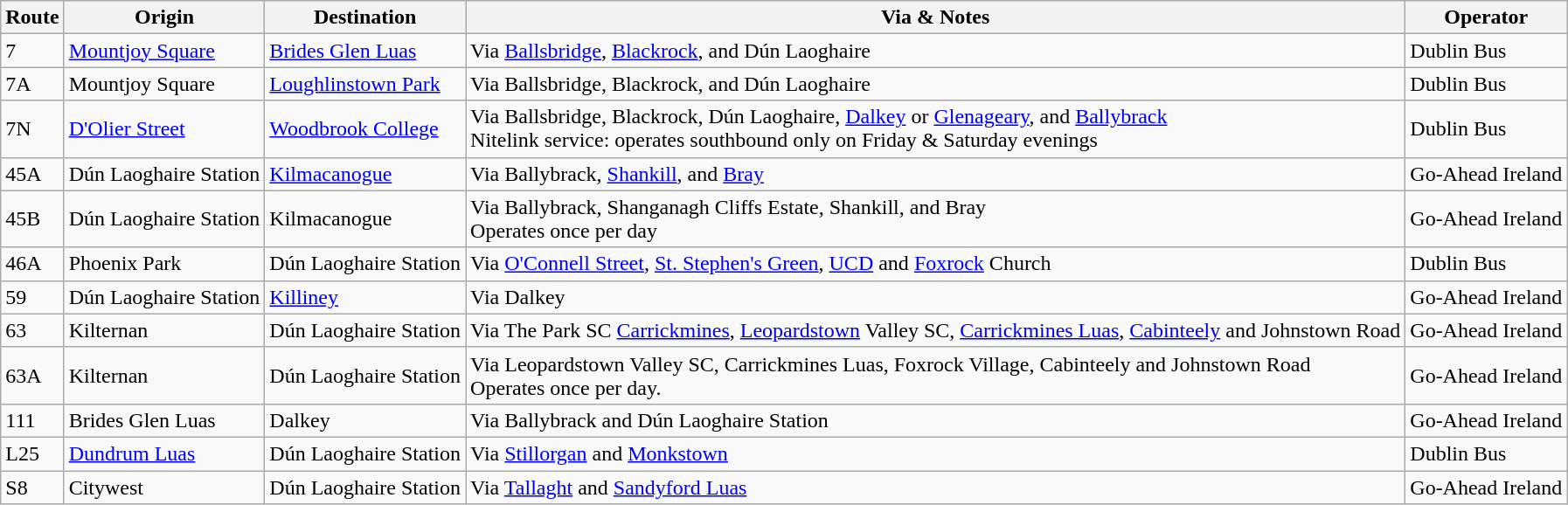<table class="wikitable mw-collapsible mw-collapsed">
<tr>
<th>Route</th>
<th>Origin</th>
<th>Destination</th>
<th>Via & Notes</th>
<th>Operator</th>
</tr>
<tr>
<td>7</td>
<td><a href='#'>Mountjoy Square</a></td>
<td><a href='#'>Brides Glen Luas</a></td>
<td>Via <a href='#'>Ballsbridge</a>, <a href='#'>Blackrock</a>, and Dún Laoghaire</td>
<td>Dublin Bus</td>
</tr>
<tr>
<td>7A</td>
<td>Mountjoy Square</td>
<td><a href='#'>Loughlinstown Park</a></td>
<td>Via Ballsbridge, Blackrock, and Dún Laoghaire</td>
<td>Dublin Bus</td>
</tr>
<tr>
<td>7N</td>
<td><a href='#'>D'Olier Street</a></td>
<td><a href='#'>Woodbrook College</a></td>
<td>Via Ballsbridge, Blackrock, Dún Laoghaire, <a href='#'>Dalkey</a> or <a href='#'>Glenageary</a>, and <a href='#'>Ballybrack</a><br>Nitelink service: operates southbound only on Friday & Saturday evenings</td>
<td>Dublin Bus</td>
</tr>
<tr>
<td>45A</td>
<td>Dún Laoghaire Station</td>
<td><a href='#'>Kilmacanogue</a></td>
<td>Via Ballybrack, <a href='#'>Shankill</a>, and <a href='#'>Bray</a></td>
<td>Go-Ahead Ireland</td>
</tr>
<tr>
<td>45B</td>
<td>Dún Laoghaire Station</td>
<td>Kilmacanogue</td>
<td>Via Ballybrack, Shanganagh Cliffs Estate, Shankill, and Bray<br>Operates once per day</td>
<td>Go-Ahead Ireland</td>
</tr>
<tr>
<td>46A</td>
<td>Phoenix Park</td>
<td>Dún Laoghaire Station</td>
<td>Via <a href='#'>O'Connell Street</a>, <a href='#'>St. Stephen's Green</a>, <a href='#'>UCD</a> and <a href='#'>Foxrock</a> Church</td>
<td>Dublin Bus</td>
</tr>
<tr>
<td>59</td>
<td>Dún Laoghaire Station</td>
<td><a href='#'>Killiney</a></td>
<td>Via Dalkey</td>
<td>Go-Ahead Ireland</td>
</tr>
<tr>
<td>63</td>
<td>Kilternan</td>
<td>Dún Laoghaire Station</td>
<td>Via The Park SC <a href='#'>Carrickmines</a>, <a href='#'>Leopardstown</a> Valley SC, <a href='#'>Carrickmines Luas</a>, <a href='#'>Cabinteely</a> and Johnstown Road</td>
<td>Go-Ahead Ireland</td>
</tr>
<tr>
<td>63A</td>
<td>Kilternan</td>
<td>Dún Laoghaire Station</td>
<td>Via Leopardstown Valley SC, Carrickmines Luas, Foxrock Village, Cabinteely and Johnstown Road<br>Operates once per day.</td>
<td>Go-Ahead Ireland</td>
</tr>
<tr>
<td>111</td>
<td>Brides Glen Luas</td>
<td>Dalkey</td>
<td>Via Ballybrack and Dún Laoghaire Station</td>
<td>Go-Ahead Ireland</td>
</tr>
<tr>
<td>L25</td>
<td><a href='#'>Dundrum Luas</a></td>
<td>Dún Laoghaire Station</td>
<td>Via <a href='#'>Stillorgan</a> and <a href='#'>Monkstown</a></td>
<td>Dublin Bus</td>
</tr>
<tr>
<td>S8</td>
<td>Citywest</td>
<td>Dún Laoghaire Station</td>
<td>Via <a href='#'>Tallaght</a> and <a href='#'>Sandyford Luas</a></td>
<td>Go-Ahead Ireland</td>
</tr>
</table>
